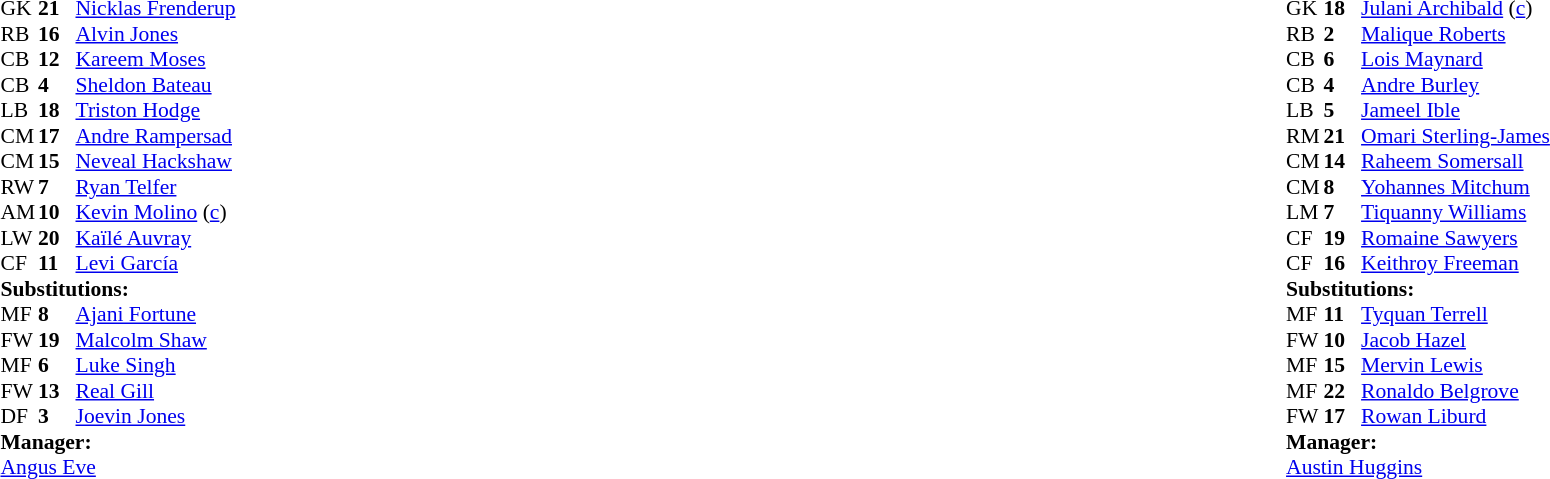<table width="100%">
<tr>
<td valign="top" width="40%"><br><table style="font-size:90%" cellspacing="0" cellpadding="0">
<tr>
<th width=25></th>
<th width=25></th>
</tr>
<tr>
<td>GK</td>
<td><strong>21</strong></td>
<td><a href='#'>Nicklas Frenderup</a></td>
</tr>
<tr>
<td>RB</td>
<td><strong>16</strong></td>
<td><a href='#'>Alvin Jones</a></td>
</tr>
<tr>
<td>CB</td>
<td><strong>12</strong></td>
<td><a href='#'>Kareem Moses</a></td>
</tr>
<tr>
<td>CB</td>
<td><strong>4</strong></td>
<td><a href='#'>Sheldon Bateau</a></td>
</tr>
<tr>
<td>LB</td>
<td><strong>18</strong></td>
<td><a href='#'>Triston Hodge</a></td>
</tr>
<tr>
<td>CM</td>
<td><strong>17</strong></td>
<td><a href='#'>Andre Rampersad</a></td>
<td></td>
<td></td>
</tr>
<tr>
<td>CM</td>
<td><strong>15</strong></td>
<td><a href='#'>Neveal Hackshaw</a></td>
</tr>
<tr>
<td>RW</td>
<td><strong>7</strong></td>
<td><a href='#'>Ryan Telfer</a></td>
<td></td>
<td></td>
</tr>
<tr>
<td>AM</td>
<td><strong>10</strong></td>
<td><a href='#'>Kevin Molino</a> (<a href='#'>c</a>)</td>
<td></td>
<td></td>
</tr>
<tr>
<td>LW</td>
<td><strong>20</strong></td>
<td><a href='#'>Kaïlé Auvray</a></td>
<td></td>
<td></td>
</tr>
<tr>
<td>CF</td>
<td><strong>11</strong></td>
<td><a href='#'>Levi García</a></td>
<td></td>
<td></td>
</tr>
<tr>
<td colspan=3><strong>Substitutions:</strong></td>
</tr>
<tr>
<td>MF</td>
<td><strong>8</strong></td>
<td><a href='#'>Ajani Fortune</a></td>
<td></td>
<td></td>
</tr>
<tr>
<td>FW</td>
<td><strong>19</strong></td>
<td><a href='#'>Malcolm Shaw</a></td>
<td></td>
<td></td>
</tr>
<tr>
<td>MF</td>
<td><strong>6</strong></td>
<td><a href='#'>Luke Singh</a></td>
<td></td>
<td></td>
</tr>
<tr>
<td>FW</td>
<td><strong>13</strong></td>
<td><a href='#'>Real Gill</a></td>
<td></td>
<td></td>
</tr>
<tr>
<td>DF</td>
<td><strong>3</strong></td>
<td><a href='#'>Joevin Jones</a></td>
<td></td>
<td></td>
</tr>
<tr>
<td colspan=3><strong>Manager:</strong></td>
</tr>
<tr>
<td colspan=3><a href='#'>Angus Eve</a></td>
</tr>
</table>
</td>
<td valign="top"></td>
<td valign="top" width="50%"><br><table style="font-size:90%; margin:auto" cellspacing="0" cellpadding="0">
<tr>
<th width=25></th>
<th width=25></th>
</tr>
<tr>
<td>GK</td>
<td><strong>18</strong></td>
<td><a href='#'>Julani Archibald</a> (<a href='#'>c</a>)</td>
</tr>
<tr>
<td>RB</td>
<td><strong>2</strong></td>
<td><a href='#'>Malique Roberts</a></td>
</tr>
<tr>
<td>CB</td>
<td><strong>6</strong></td>
<td><a href='#'>Lois Maynard</a></td>
</tr>
<tr>
<td>CB</td>
<td><strong>4</strong></td>
<td><a href='#'>Andre Burley</a></td>
<td></td>
</tr>
<tr>
<td>LB</td>
<td><strong>5</strong></td>
<td><a href='#'>Jameel Ible</a></td>
</tr>
<tr>
<td>RM</td>
<td><strong>21</strong></td>
<td><a href='#'>Omari Sterling-James</a></td>
<td></td>
<td></td>
</tr>
<tr>
<td>CM</td>
<td><strong>14</strong></td>
<td><a href='#'>Raheem Somersall</a></td>
<td></td>
<td></td>
</tr>
<tr>
<td>CM</td>
<td><strong>8</strong></td>
<td><a href='#'>Yohannes Mitchum</a></td>
<td></td>
<td></td>
</tr>
<tr>
<td>LM</td>
<td><strong>7</strong></td>
<td><a href='#'>Tiquanny Williams</a></td>
<td></td>
<td></td>
</tr>
<tr>
<td>CF</td>
<td><strong>19</strong></td>
<td><a href='#'>Romaine Sawyers</a></td>
</tr>
<tr>
<td>CF</td>
<td><strong>16</strong></td>
<td><a href='#'>Keithroy Freeman</a></td>
<td></td>
<td></td>
</tr>
<tr>
<td colspan=3><strong>Substitutions:</strong></td>
</tr>
<tr>
<td>MF</td>
<td><strong>11</strong></td>
<td><a href='#'>Tyquan Terrell</a></td>
<td></td>
<td></td>
</tr>
<tr>
<td>FW</td>
<td><strong>10</strong></td>
<td><a href='#'>Jacob Hazel</a></td>
<td></td>
<td></td>
</tr>
<tr>
<td>MF</td>
<td><strong>15</strong></td>
<td><a href='#'>Mervin Lewis</a></td>
<td></td>
<td></td>
</tr>
<tr>
<td>MF</td>
<td><strong>22</strong></td>
<td><a href='#'>Ronaldo Belgrove</a></td>
<td></td>
<td></td>
</tr>
<tr>
<td>FW</td>
<td><strong>17</strong></td>
<td><a href='#'>Rowan Liburd</a></td>
<td></td>
<td></td>
</tr>
<tr>
<td colspan=3><strong>Manager:</strong></td>
</tr>
<tr>
<td colspan=3><a href='#'>Austin Huggins</a></td>
</tr>
</table>
</td>
</tr>
</table>
